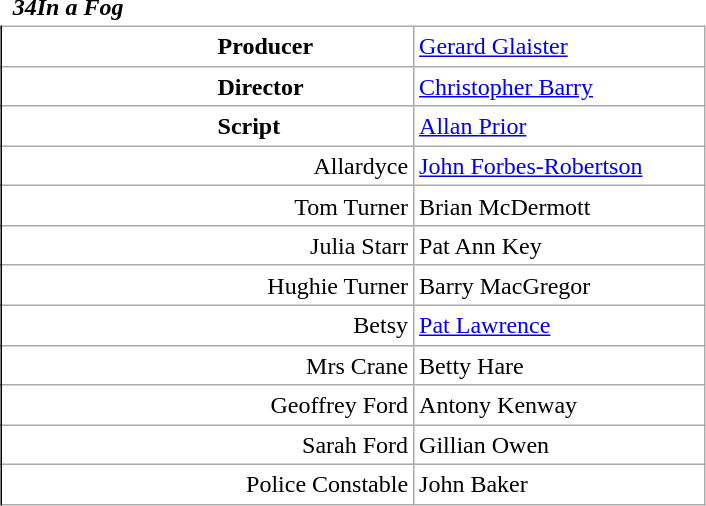<table class="wikitable mw-collapsible mw-collapsed" style="vertical-align:top;margin:auto 2em;line-height:1.2;min-width:33em;display: inline-table;background-color:inherit;border:none;">
<tr>
<td class=unsortable style="border:hidden;line-height:1.67;text-align:center;margin-left:-1em;padding-left:0.5em;min-width:1.0em;"></td>
<td class=unsortable style="border:none;padding-left:0.5em;text-align:left;min-width:16.5em;font-weight:700;font-style:italic;">34In a Fog</td>
<td class=unsortable style="border:none;text-align:right;font-weight:normal;font-family:Courier;font-size:95%;letter-spacing:-1pt;min-width:8.5em;padding-right:0.2em;"></td>
<td class=unsortable style="border:hidden;min-width:3.5em;padding-left:0;"></td>
<td class=unsortable style="border:hidden;min-width:3.5em;font-size:95%;"></td>
</tr>
<tr>
<td rowspan=100 style="border:none thin;border-right-style :solid;"></td>
</tr>
<tr>
<td style="text-align:left;padding-left:9.0em;font-weight:bold;">Producer</td>
<td colspan=2><a href='#'>Gerard Glaister</a></td>
</tr>
<tr>
<td style="text-align:left;padding-left:9.0em;font-weight:bold;">Director</td>
<td colspan=2><a href='#'>Christopher Barry</a></td>
</tr>
<tr>
<td style="text-align:left;padding-left:9.0em;font-weight:bold;">Script</td>
<td colspan=2><a href='#'>Allan Prior</a></td>
</tr>
<tr>
<td style="text-align:right;">Allardyce</td>
<td colspan=2><a href='#'>John Forbes-Robertson</a></td>
</tr>
<tr>
<td style="text-align:right;">Tom Turner</td>
<td colspan=2>Brian McDermott</td>
</tr>
<tr>
<td style="text-align:right;">Julia Starr</td>
<td colspan=2>Pat Ann Key</td>
</tr>
<tr>
<td style="text-align:right;">Hughie Turner</td>
<td colspan=2>Barry MacGregor</td>
</tr>
<tr>
<td style="text-align:right;">Betsy</td>
<td colspan=2><a href='#'>Pat Lawrence</a></td>
</tr>
<tr>
<td style="text-align:right;">Mrs Crane</td>
<td colspan=2>Betty Hare</td>
</tr>
<tr>
<td style="text-align:right;">Geoffrey Ford</td>
<td colspan=2>Antony Kenway</td>
</tr>
<tr>
<td style="text-align:right;">Sarah Ford</td>
<td colspan=2>Gillian Owen</td>
</tr>
<tr>
<td style="text-align:right;">Police Constable</td>
<td colspan=2>John Baker</td>
</tr>
</table>
